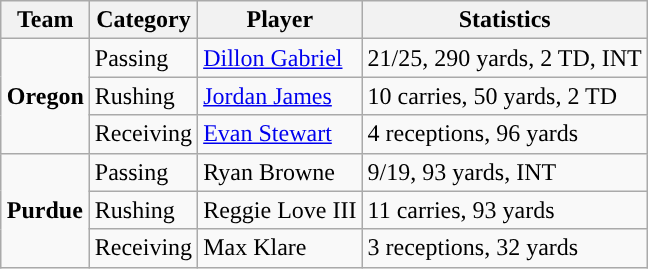<table class="wikitable" style="float: right;">
<tr>
<th>Team</th>
<th>Category</th>
<th>Player</th>
<th>Statistics</th>
</tr>
<tr>
<td rowspan=3><strong>Oregon</strong></td>
<td>Passing</td>
<td><a href='#'>Dillon Gabriel</a></td>
<td>21/25, 290 yards, 2 TD, INT</td>
</tr>
<tr>
<td>Rushing</td>
<td><a href='#'>Jordan James</a></td>
<td>10 carries, 50 yards, 2 TD</td>
</tr>
<tr>
<td>Receiving</td>
<td><a href='#'>Evan Stewart</a></td>
<td>4 receptions, 96 yards</td>
</tr>
<tr>
<td rowspan=3><strong>Purdue</strong></td>
<td>Passing</td>
<td>Ryan Browne</td>
<td>9/19, 93 yards, INT</td>
</tr>
<tr>
<td>Rushing</td>
<td>Reggie Love III</td>
<td>11 carries, 93 yards</td>
</tr>
<tr>
<td>Receiving</td>
<td>Max Klare</td>
<td>3 receptions, 32 yards</td>
</tr>
</table>
